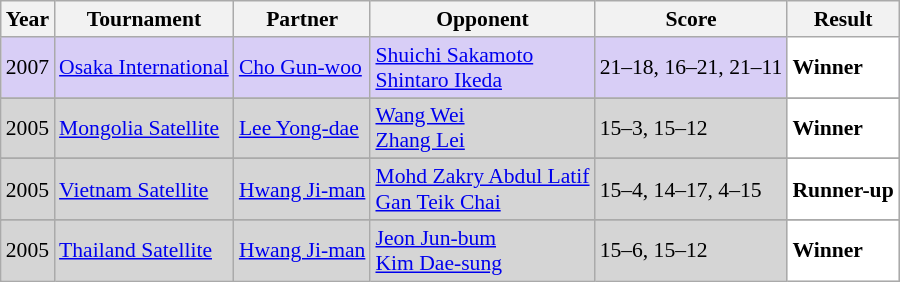<table class="sortable wikitable" style="font-size: 90%;">
<tr>
<th>Year</th>
<th>Tournament</th>
<th>Partner</th>
<th>Opponent</th>
<th>Score</th>
<th>Result</th>
</tr>
<tr style="background:#D8CEF6">
<td align="center">2007</td>
<td align="left"><a href='#'>Osaka International</a></td>
<td align="left"> <a href='#'>Cho Gun-woo</a></td>
<td align="left"> <a href='#'>Shuichi Sakamoto</a> <br>  <a href='#'>Shintaro Ikeda</a></td>
<td align="left">21–18, 16–21, 21–11</td>
<td style="text-align:left; background:white"> <strong>Winner</strong></td>
</tr>
<tr>
</tr>
<tr style="background:#D5D5D5">
<td align="center">2005</td>
<td align="left"><a href='#'>Mongolia Satellite</a></td>
<td align="left"> <a href='#'>Lee Yong-dae</a></td>
<td align="left"> <a href='#'>Wang Wei</a> <br>  <a href='#'>Zhang Lei</a></td>
<td align="left">15–3, 15–12</td>
<td style="text-align:left; background:white"> <strong>Winner</strong></td>
</tr>
<tr>
</tr>
<tr style="background:#D5D5D5">
<td align="center">2005</td>
<td align="left"><a href='#'>Vietnam Satellite</a></td>
<td align="left"> <a href='#'>Hwang Ji-man</a></td>
<td align="left"> <a href='#'>Mohd Zakry Abdul Latif</a> <br>  <a href='#'>Gan Teik Chai</a></td>
<td align="left">15–4, 14–17, 4–15</td>
<td style="text-align:left; background:white"> <strong>Runner-up</strong></td>
</tr>
<tr>
</tr>
<tr style="background:#D5D5D5">
<td align="center">2005</td>
<td align="left"><a href='#'>Thailand Satellite</a></td>
<td align="left"> <a href='#'>Hwang Ji-man</a></td>
<td align="left"> <a href='#'>Jeon Jun-bum</a> <br>  <a href='#'>Kim Dae-sung</a></td>
<td align="left">15–6, 15–12</td>
<td style="text-align:left; background:white"> <strong>Winner</strong></td>
</tr>
</table>
